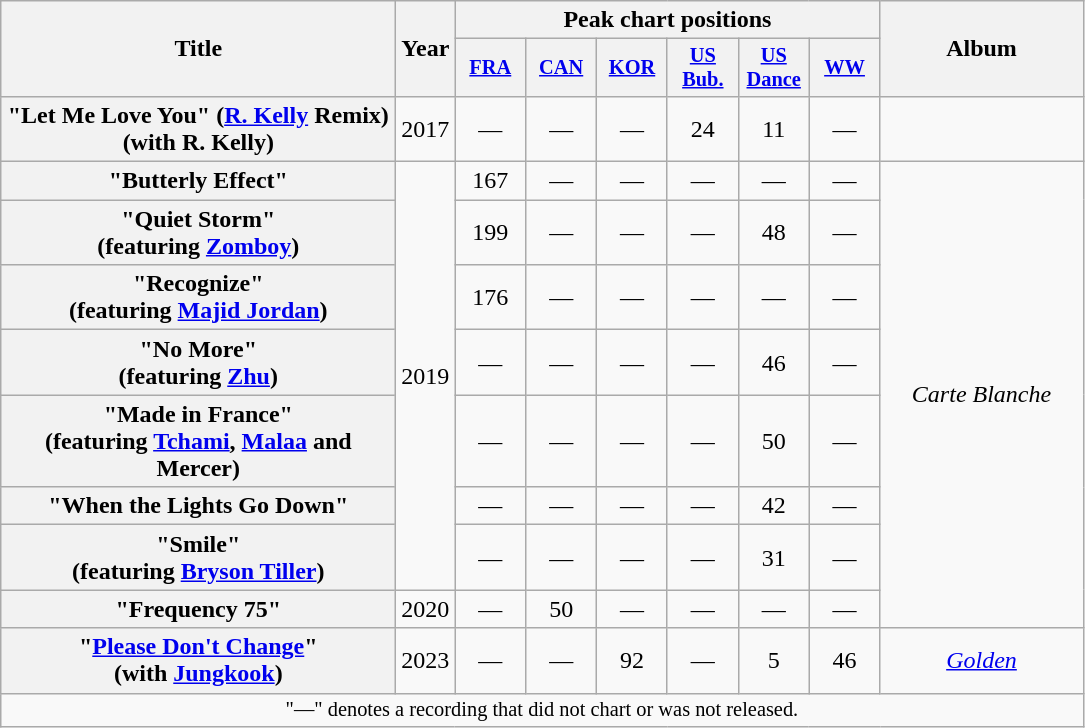<table class="wikitable plainrowheaders" style="text-align:center;">
<tr>
<th scope="col" rowspan="2" style="width:16em;">Title</th>
<th scope="col" rowspan="2" style="width:1em;">Year</th>
<th colspan="6" scope="col">Peak chart positions</th>
<th scope="col" rowspan="2" style="width:8em;">Album</th>
</tr>
<tr>
<th scope="col" style="width:3em;font-size:85%;"><a href='#'>FRA</a><br></th>
<th scope="col" style="width:3em;font-size:85%;"><a href='#'>CAN</a><br></th>
<th scope="col" style="width:3em;font-size:85%;"><a href='#'>KOR</a><br></th>
<th scope="col" style="width:3em;font-size:85%;"><a href='#'>US<br>Bub.</a><br></th>
<th scope="col" style="width:3em;font-size:85%;"><a href='#'>US<br>Dance</a><br></th>
<th scope="col" style="width:3em;font-size:85%;"><a href='#'>WW</a><br></th>
</tr>
<tr>
<th scope="row">"Let Me Love You" (<a href='#'>R. Kelly</a> Remix)<br><span>(with R. Kelly)</span></th>
<td>2017</td>
<td>—</td>
<td>—</td>
<td>—</td>
<td>24</td>
<td>11</td>
<td>—</td>
<td></td>
</tr>
<tr>
<th scope="row">"Butterly Effect"</th>
<td rowspan="7">2019</td>
<td>167</td>
<td>—</td>
<td>—</td>
<td>—</td>
<td>—</td>
<td>—</td>
<td rowspan="8"><em>Carte Blanche</em></td>
</tr>
<tr>
<th scope="row">"Quiet Storm"<br><span>(featuring <a href='#'>Zomboy</a>)</span></th>
<td>199</td>
<td>—</td>
<td>—</td>
<td>—</td>
<td>48</td>
<td>—</td>
</tr>
<tr>
<th scope="row">"Recognize"<br><span>(featuring <a href='#'>Majid Jordan</a>)</span></th>
<td>176</td>
<td>—</td>
<td>—</td>
<td>—</td>
<td>—</td>
<td>—</td>
</tr>
<tr>
<th scope="row">"No More"<br><span>(featuring <a href='#'>Zhu</a>)</span></th>
<td>—</td>
<td>—</td>
<td>—</td>
<td>—</td>
<td>46</td>
<td>—</td>
</tr>
<tr>
<th scope="row">"Made in France"<br><span>(featuring <a href='#'>Tchami</a>, <a href='#'>Malaa</a> and Mercer)</span></th>
<td>—</td>
<td>—</td>
<td>—</td>
<td>—</td>
<td>50</td>
<td>—</td>
</tr>
<tr>
<th scope="row">"When the Lights Go Down"</th>
<td>—</td>
<td>—</td>
<td>—</td>
<td>—</td>
<td>42</td>
<td>—</td>
</tr>
<tr>
<th scope="row">"Smile"<br><span>(featuring <a href='#'>Bryson Tiller</a>)</span></th>
<td>—</td>
<td>—</td>
<td>—</td>
<td>—</td>
<td>31</td>
<td>—</td>
</tr>
<tr>
<th scope="row">"Frequency 75"</th>
<td>2020</td>
<td>—</td>
<td>50</td>
<td>—</td>
<td>—</td>
<td>—</td>
<td>—</td>
</tr>
<tr>
<th scope="row">"<a href='#'>Please Don't Change</a>"<br><span>(with <a href='#'>Jungkook</a>)</span></th>
<td>2023</td>
<td>—</td>
<td>—</td>
<td>92</td>
<td>—</td>
<td>5</td>
<td>46</td>
<td><em><a href='#'>Golden</a></em></td>
</tr>
<tr>
<td colspan="9" style="font-size:85%">"—" denotes a recording that did not chart or was not released.</td>
</tr>
</table>
